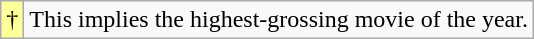<table class="wikitable">
<tr>
<td style="background-color:#FFFF99">†</td>
<td>This implies the highest-grossing movie of the year.</td>
</tr>
</table>
